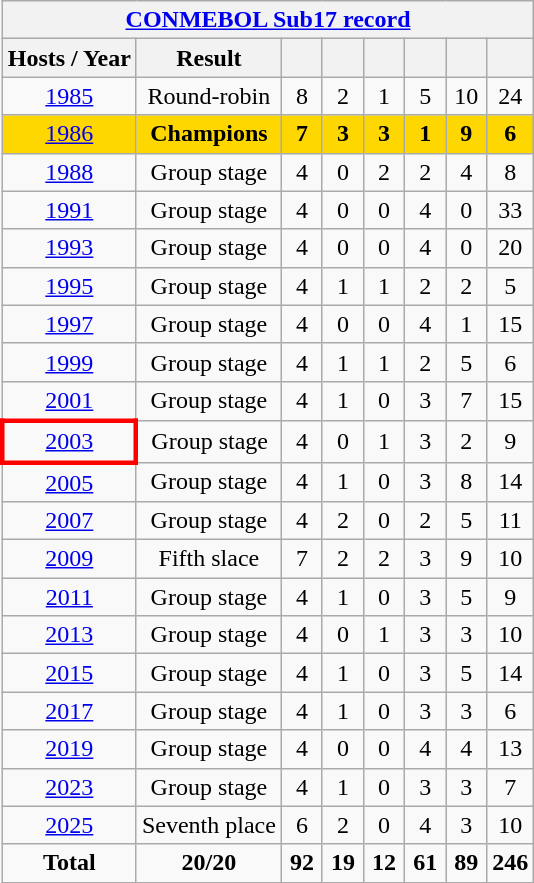<table class="wikitable" style="text-align: center;">
<tr>
<th colspan=9><a href='#'>CONMEBOL Sub17 record</a></th>
</tr>
<tr>
<th>Hosts / Year</th>
<th>Result</th>
<th width=20></th>
<th width=20></th>
<th width=20></th>
<th width=20></th>
<th width=20></th>
<th width=20></th>
</tr>
<tr>
<td> <a href='#'>1985</a></td>
<td>Round-robin</td>
<td>8</td>
<td>2</td>
<td>1</td>
<td>5</td>
<td>10</td>
<td>24</td>
</tr>
<tr style="background:gold">
<td> <a href='#'>1986</a></td>
<td><strong>Champions</strong></td>
<td><strong>7</strong></td>
<td><strong>3</strong></td>
<td><strong>3</strong></td>
<td><strong>1</strong></td>
<td><strong>9</strong></td>
<td><strong>6</strong></td>
</tr>
<tr>
<td> <a href='#'>1988</a></td>
<td>Group stage</td>
<td>4</td>
<td>0</td>
<td>2</td>
<td>2</td>
<td>4</td>
<td>8</td>
</tr>
<tr>
<td> <a href='#'>1991</a></td>
<td>Group stage</td>
<td>4</td>
<td>0</td>
<td>0</td>
<td>4</td>
<td>0</td>
<td>33</td>
</tr>
<tr>
<td> <a href='#'>1993</a></td>
<td>Group stage</td>
<td>4</td>
<td>0</td>
<td>0</td>
<td>4</td>
<td>0</td>
<td>20</td>
</tr>
<tr>
<td> <a href='#'>1995</a></td>
<td>Group stage</td>
<td>4</td>
<td>1</td>
<td>1</td>
<td>2</td>
<td>2</td>
<td>5</td>
</tr>
<tr>
<td> <a href='#'>1997</a></td>
<td>Group stage</td>
<td>4</td>
<td>0</td>
<td>0</td>
<td>4</td>
<td>1</td>
<td>15</td>
</tr>
<tr>
<td> <a href='#'>1999</a></td>
<td>Group stage</td>
<td>4</td>
<td>1</td>
<td>1</td>
<td>2</td>
<td>5</td>
<td>6</td>
</tr>
<tr>
<td> <a href='#'>2001</a></td>
<td>Group stage</td>
<td>4</td>
<td>1</td>
<td>0</td>
<td>3</td>
<td>7</td>
<td>15</td>
</tr>
<tr>
<td style="border: 3px solid red"> <a href='#'>2003</a></td>
<td>Group stage</td>
<td>4</td>
<td>0</td>
<td>1</td>
<td>3</td>
<td>2</td>
<td>9</td>
</tr>
<tr>
<td> <a href='#'>2005</a></td>
<td>Group stage</td>
<td>4</td>
<td>1</td>
<td>0</td>
<td>3</td>
<td>8</td>
<td>14</td>
</tr>
<tr>
<td> <a href='#'>2007</a></td>
<td>Group stage</td>
<td>4</td>
<td>2</td>
<td>0</td>
<td>2</td>
<td>5</td>
<td>11</td>
</tr>
<tr>
<td> <a href='#'>2009</a></td>
<td>Fifth slace</td>
<td>7</td>
<td>2</td>
<td>2</td>
<td>3</td>
<td>9</td>
<td>10</td>
</tr>
<tr>
<td> <a href='#'>2011</a></td>
<td>Group stage</td>
<td>4</td>
<td>1</td>
<td>0</td>
<td>3</td>
<td>5</td>
<td>9</td>
</tr>
<tr>
<td> <a href='#'>2013</a></td>
<td>Group stage</td>
<td>4</td>
<td>0</td>
<td>1</td>
<td>3</td>
<td>3</td>
<td>10</td>
</tr>
<tr>
<td> <a href='#'>2015</a></td>
<td>Group stage</td>
<td>4</td>
<td>1</td>
<td>0</td>
<td>3</td>
<td>5</td>
<td>14</td>
</tr>
<tr>
<td> <a href='#'>2017</a></td>
<td>Group stage</td>
<td>4</td>
<td>1</td>
<td>0</td>
<td>3</td>
<td>3</td>
<td>6</td>
</tr>
<tr>
<td> <a href='#'>2019</a></td>
<td>Group stage</td>
<td>4</td>
<td>0</td>
<td>0</td>
<td>4</td>
<td>4</td>
<td>13</td>
</tr>
<tr>
<td> <a href='#'>2023</a></td>
<td>Group stage</td>
<td>4</td>
<td>1</td>
<td>0</td>
<td>3</td>
<td>3</td>
<td>7</td>
</tr>
<tr>
<td> <a href='#'>2025</a></td>
<td>Seventh place</td>
<td>6</td>
<td>2</td>
<td>0</td>
<td>4</td>
<td>3</td>
<td>10</td>
</tr>
<tr>
<td><strong>Total</strong></td>
<td><strong>20/20</strong></td>
<td><strong>92</strong></td>
<td><strong>19</strong></td>
<td><strong>12</strong></td>
<td><strong>61</strong></td>
<td><strong>89</strong></td>
<td><strong>246</strong></td>
</tr>
</table>
